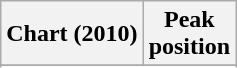<table class="wikitable sortable plainrowheaders" style="text-align:center">
<tr>
<th scope="col">Chart (2010)</th>
<th scope="col">Peak<br>position</th>
</tr>
<tr>
</tr>
<tr>
</tr>
</table>
